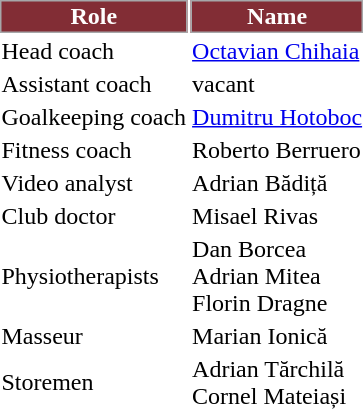<table class="toccolours">
<tr>
<th style="background:#822d35;color:#fefefe;border:1px solid #a6a7a9;">Role</th>
<th style="background:#822d35;color:#fefefe;border:1px solid #a6a7a9;">Name</th>
</tr>
<tr>
<td>Head coach</td>
<td> <a href='#'>Octavian Chihaia</a></td>
</tr>
<tr>
<td>Assistant coach</td>
<td>vacant</td>
</tr>
<tr>
<td>Goalkeeping coach</td>
<td> <a href='#'>Dumitru Hotoboc</a></td>
</tr>
<tr>
<td>Fitness coach</td>
<td> Roberto Berruero</td>
</tr>
<tr>
<td>Video analyst</td>
<td> Adrian Bădiță</td>
</tr>
<tr>
<td>Club doctor</td>
<td> Misael Rivas</td>
</tr>
<tr>
<td>Physiotherapists</td>
<td> Dan Borcea <br>  Adrian Mitea <br>  Florin Dragne</td>
</tr>
<tr>
<td>Masseur</td>
<td> Marian Ionică</td>
</tr>
<tr>
<td>Storemen</td>
<td> Adrian Tărchilă <br>  Cornel Mateiași</td>
</tr>
</table>
